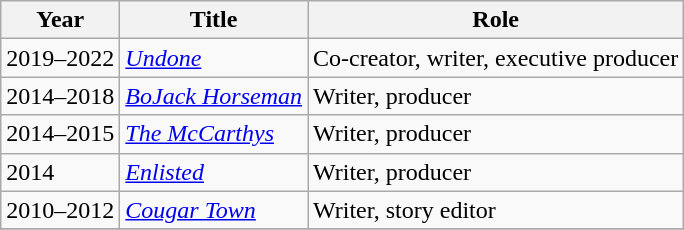<table class="wikitable">
<tr>
<th>Year</th>
<th>Title</th>
<th>Role</th>
</tr>
<tr>
<td>2019–2022</td>
<td><em><a href='#'>Undone</a></em></td>
<td>Co-creator, writer, executive producer</td>
</tr>
<tr>
<td>2014–2018</td>
<td><em><a href='#'>BoJack Horseman</a></em></td>
<td>Writer, producer</td>
</tr>
<tr>
<td>2014–2015</td>
<td><em><a href='#'>The McCarthys</a></em></td>
<td>Writer, producer</td>
</tr>
<tr>
<td>2014</td>
<td><em><a href='#'>Enlisted</a></em></td>
<td>Writer, producer</td>
</tr>
<tr>
<td>2010–2012</td>
<td><em><a href='#'>Cougar Town</a></em></td>
<td>Writer, story editor</td>
</tr>
<tr>
</tr>
</table>
